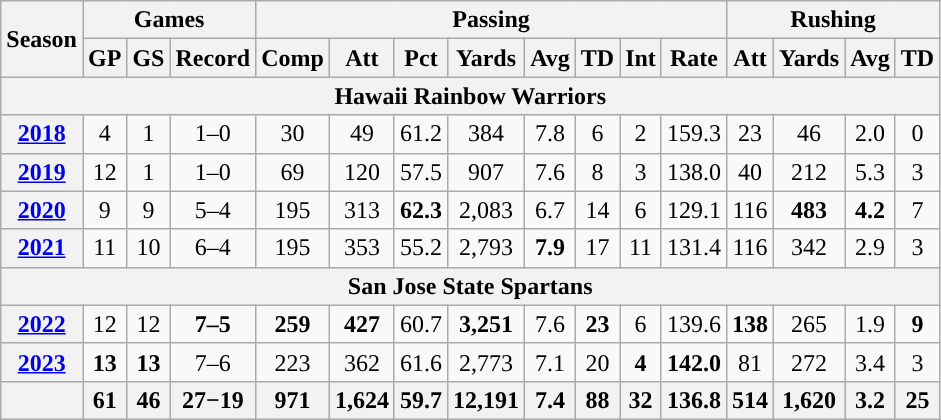<table class="wikitable" style="text-align:center;">
<tr>
<th rowspan="2">Season</th>
<th colspan="3">Games</th>
<th colspan="8">Passing</th>
<th colspan="4">Rushing</th>
</tr>
<tr>
<th>GP</th>
<th>GS</th>
<th>Record</th>
<th>Comp</th>
<th>Att</th>
<th>Pct</th>
<th>Yards</th>
<th>Avg</th>
<th>TD</th>
<th>Int</th>
<th>Rate</th>
<th>Att</th>
<th>Yards</th>
<th>Avg</th>
<th>TD</th>
</tr>
<tr>
<th colspan="16">Hawaii Rainbow Warriors</th>
</tr>
<tr>
<th><a href='#'>2018</a></th>
<td>4</td>
<td>1</td>
<td>1–0</td>
<td>30</td>
<td>49</td>
<td>61.2</td>
<td>384</td>
<td>7.8</td>
<td>6</td>
<td>2</td>
<td>159.3</td>
<td>23</td>
<td>46</td>
<td>2.0</td>
<td>0</td>
</tr>
<tr>
<th><a href='#'>2019</a></th>
<td>12</td>
<td>1</td>
<td>1–0</td>
<td>69</td>
<td>120</td>
<td>57.5</td>
<td>907</td>
<td>7.6</td>
<td>8</td>
<td>3</td>
<td>138.0</td>
<td>40</td>
<td>212</td>
<td>5.3</td>
<td>3</td>
</tr>
<tr>
<th><a href='#'>2020</a></th>
<td>9</td>
<td>9</td>
<td>5–4</td>
<td>195</td>
<td>313</td>
<td><strong>62.3</strong></td>
<td>2,083</td>
<td>6.7</td>
<td>14</td>
<td>6</td>
<td>129.1</td>
<td>116</td>
<td><strong>483</strong></td>
<td><strong>4.2</strong></td>
<td>7</td>
</tr>
<tr>
<th><a href='#'>2021</a></th>
<td>11</td>
<td>10</td>
<td>6–4</td>
<td>195</td>
<td>353</td>
<td>55.2</td>
<td>2,793</td>
<td><strong>7.9</strong></td>
<td>17</td>
<td>11</td>
<td>131.4</td>
<td>116</td>
<td>342</td>
<td>2.9</td>
<td>3</td>
</tr>
<tr>
<th colspan="16">San Jose State Spartans</th>
</tr>
<tr>
<th><a href='#'>2022</a></th>
<td>12</td>
<td>12</td>
<td><strong>7–5</strong></td>
<td><strong>259</strong></td>
<td><strong>427</strong></td>
<td>60.7</td>
<td><strong>3,251</strong></td>
<td>7.6</td>
<td><strong>23</strong></td>
<td>6</td>
<td>139.6</td>
<td><strong>138</strong></td>
<td>265</td>
<td>1.9</td>
<td><strong>9</strong></td>
</tr>
<tr>
<th><a href='#'>2023</a></th>
<td><strong>13</strong></td>
<td><strong>13</strong></td>
<td>7–6</td>
<td>223</td>
<td>362</td>
<td>61.6</td>
<td>2,773</td>
<td>7.1</td>
<td>20</td>
<td><strong>4</strong></td>
<td><strong>142.0</strong></td>
<td>81</td>
<td>272</td>
<td>3.4</td>
<td>3</td>
</tr>
<tr>
<th></th>
<th>61</th>
<th>46</th>
<th>27−19</th>
<th>971</th>
<th>1,624</th>
<th>59.7</th>
<th>12,191</th>
<th>7.4</th>
<th>88</th>
<th>32</th>
<th>136.8</th>
<th>514</th>
<th>1,620</th>
<th>3.2</th>
<th>25</th>
</tr>
</table>
